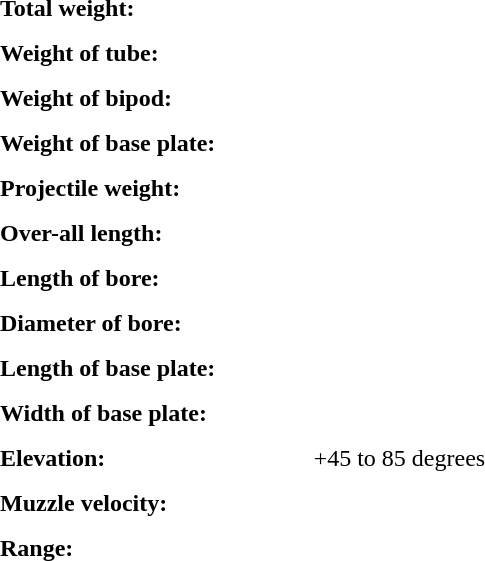<table border=0 width=30% cellspacing=2 cellpadding=2 style="float:left; line-height:1.5;">
<tr>
<td><strong>Total weight:</strong></td>
<td></td>
</tr>
<tr>
<td><strong>Weight of tube:</strong></td>
<td></td>
</tr>
<tr>
<td><strong>Weight of bipod:</strong></td>
<td></td>
</tr>
<tr>
<td><strong>Weight of base plate:</strong></td>
<td></td>
</tr>
<tr>
<td><strong>Projectile weight:</strong></td>
<td></td>
</tr>
<tr>
<td><strong>Over-all length:</strong></td>
<td></td>
</tr>
<tr>
<td><strong>Length of bore:</strong></td>
<td></td>
</tr>
<tr>
<td><strong>Diameter of bore:</strong></td>
<td></td>
</tr>
<tr>
<td><strong>Length of base plate:</strong></td>
<td></td>
</tr>
<tr>
<td><strong>Width of base plate:</strong></td>
<td></td>
</tr>
<tr>
<td><strong>Elevation:</strong></td>
<td>+45 to 85 degrees</td>
</tr>
<tr>
<td><strong>Muzzle velocity:</strong></td>
<td></td>
</tr>
<tr>
<td><strong>Range:</strong></td>
<td></td>
</tr>
</table>
